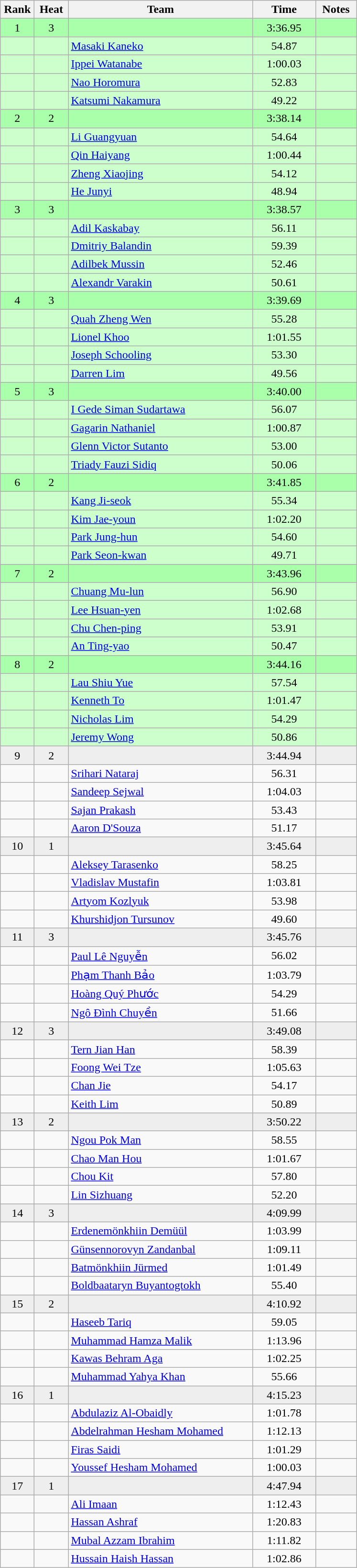<table class="wikitable" style="text-align:center">
<tr>
<th width=40>Rank</th>
<th width=40>Heat</th>
<th width=250>Team</th>
<th width=80>Time</th>
<th width=50>Notes</th>
</tr>
<tr bgcolor="aaffaa">
<td>1</td>
<td>3</td>
<td align=left></td>
<td>3:36.95</td>
<td></td>
</tr>
<tr bgcolor="ccffcc">
<td></td>
<td></td>
<td align=left><a href='#'>Masaki Kaneko</a></td>
<td>54.87</td>
<td></td>
</tr>
<tr bgcolor="ccffcc">
<td></td>
<td></td>
<td align=left><a href='#'>Ippei Watanabe</a></td>
<td>1:00.03</td>
<td></td>
</tr>
<tr bgcolor="ccffcc">
<td></td>
<td></td>
<td align=left><a href='#'>Nao Horomura</a></td>
<td>52.83</td>
<td></td>
</tr>
<tr bgcolor="ccffcc">
<td></td>
<td></td>
<td align=left><a href='#'>Katsumi Nakamura</a></td>
<td>49.22</td>
<td></td>
</tr>
<tr bgcolor="aaffaa">
<td>2</td>
<td>2</td>
<td align=left></td>
<td>3:38.14</td>
<td></td>
</tr>
<tr bgcolor="ccffcc">
<td></td>
<td></td>
<td align=left><a href='#'>Li Guangyuan</a></td>
<td>54.64</td>
<td></td>
</tr>
<tr bgcolor="ccffcc">
<td></td>
<td></td>
<td align=left><a href='#'>Qin Haiyang</a></td>
<td>1:00.44</td>
<td></td>
</tr>
<tr bgcolor="ccffcc">
<td></td>
<td></td>
<td align=left><a href='#'>Zheng Xiaojing</a></td>
<td>54.12</td>
<td></td>
</tr>
<tr bgcolor="ccffcc">
<td></td>
<td></td>
<td align=left><a href='#'>He Junyi</a></td>
<td>48.94</td>
<td></td>
</tr>
<tr bgcolor="aaffaa">
<td>3</td>
<td>3</td>
<td align=left></td>
<td>3:38.57</td>
<td></td>
</tr>
<tr bgcolor="ccffcc">
<td></td>
<td></td>
<td align=left><a href='#'>Adil Kaskabay</a></td>
<td>56.11</td>
<td></td>
</tr>
<tr bgcolor="ccffcc">
<td></td>
<td></td>
<td align=left><a href='#'>Dmitriy Balandin</a></td>
<td>59.39</td>
<td></td>
</tr>
<tr bgcolor="ccffcc">
<td></td>
<td></td>
<td align=left><a href='#'>Adilbek Mussin</a></td>
<td>52.46</td>
<td></td>
</tr>
<tr bgcolor="ccffcc">
<td></td>
<td></td>
<td align=left><a href='#'>Alexandr Varakin</a></td>
<td>50.61</td>
<td></td>
</tr>
<tr bgcolor="aaffaa">
<td>4</td>
<td>3</td>
<td align=left></td>
<td>3:39.69</td>
<td></td>
</tr>
<tr bgcolor="ccffcc">
<td></td>
<td></td>
<td align=left><a href='#'>Quah Zheng Wen</a></td>
<td>55.28</td>
<td></td>
</tr>
<tr bgcolor="ccffcc">
<td></td>
<td></td>
<td align=left><a href='#'>Lionel Khoo</a></td>
<td>1:01.55</td>
<td></td>
</tr>
<tr bgcolor="ccffcc">
<td></td>
<td></td>
<td align=left><a href='#'>Joseph Schooling</a></td>
<td>53.30</td>
<td></td>
</tr>
<tr bgcolor="ccffcc">
<td></td>
<td></td>
<td align=left><a href='#'>Darren Lim</a></td>
<td>49.56</td>
<td></td>
</tr>
<tr bgcolor="aaffaa">
<td>5</td>
<td>3</td>
<td align=left></td>
<td>3:40.00</td>
<td></td>
</tr>
<tr bgcolor="ccffcc">
<td></td>
<td></td>
<td align=left><a href='#'>I Gede Siman Sudartawa</a></td>
<td>56.07</td>
<td></td>
</tr>
<tr bgcolor="ccffcc">
<td></td>
<td></td>
<td align=left><a href='#'>Gagarin Nathaniel</a></td>
<td>1:00.87</td>
<td></td>
</tr>
<tr bgcolor="ccffcc">
<td></td>
<td></td>
<td align=left><a href='#'>Glenn Victor Sutanto</a></td>
<td>53.00</td>
<td></td>
</tr>
<tr bgcolor="ccffcc">
<td></td>
<td></td>
<td align=left><a href='#'>Triady Fauzi Sidiq</a></td>
<td>50.06</td>
<td></td>
</tr>
<tr bgcolor="aaffaa">
<td>6</td>
<td>2</td>
<td align=left></td>
<td>3:41.85</td>
<td></td>
</tr>
<tr bgcolor="ccffcc">
<td></td>
<td></td>
<td align=left><a href='#'>Kang Ji-seok</a></td>
<td>55.34</td>
<td></td>
</tr>
<tr bgcolor="ccffcc">
<td></td>
<td></td>
<td align=left><a href='#'>Kim Jae-youn</a></td>
<td>1:02.20</td>
<td></td>
</tr>
<tr bgcolor="ccffcc">
<td></td>
<td></td>
<td align=left><a href='#'>Park Jung-hun</a></td>
<td>54.60</td>
<td></td>
</tr>
<tr bgcolor="ccffcc">
<td></td>
<td></td>
<td align=left><a href='#'>Park Seon-kwan</a></td>
<td>49.71</td>
<td></td>
</tr>
<tr bgcolor="aaffaa">
<td>7</td>
<td>2</td>
<td align=left></td>
<td>3:43.96</td>
<td></td>
</tr>
<tr bgcolor="ccffcc">
<td></td>
<td></td>
<td align=left><a href='#'>Chuang Mu-lun</a></td>
<td>56.90</td>
<td></td>
</tr>
<tr bgcolor="ccffcc">
<td></td>
<td></td>
<td align=left><a href='#'>Lee Hsuan-yen</a></td>
<td>1:02.68</td>
<td></td>
</tr>
<tr bgcolor="ccffcc">
<td></td>
<td></td>
<td align=left><a href='#'>Chu Chen-ping</a></td>
<td>53.91</td>
<td></td>
</tr>
<tr bgcolor="ccffcc">
<td></td>
<td></td>
<td align=left><a href='#'>An Ting-yao</a></td>
<td>50.47</td>
<td></td>
</tr>
<tr bgcolor="aaffaa">
<td>8</td>
<td>2</td>
<td align=left></td>
<td>3:44.16</td>
<td></td>
</tr>
<tr bgcolor="ccffcc">
<td></td>
<td></td>
<td align=left><a href='#'>Lau Shiu Yue</a></td>
<td>57.54</td>
<td></td>
</tr>
<tr bgcolor="ccffcc">
<td></td>
<td></td>
<td align=left><a href='#'>Kenneth To</a></td>
<td>1:01.47</td>
<td></td>
</tr>
<tr bgcolor="ccffcc">
<td></td>
<td></td>
<td align=left><a href='#'>Nicholas Lim</a></td>
<td>54.29</td>
<td></td>
</tr>
<tr bgcolor="ccffcc">
<td></td>
<td></td>
<td align=left><a href='#'>Jeremy Wong</a></td>
<td>50.86</td>
<td></td>
</tr>
<tr bgcolor=eeeeee>
<td>9</td>
<td>2</td>
<td align=left></td>
<td>3:44.94</td>
<td></td>
</tr>
<tr>
<td></td>
<td></td>
<td align=left><a href='#'>Srihari Nataraj</a></td>
<td>56.31</td>
<td></td>
</tr>
<tr>
<td></td>
<td></td>
<td align=left><a href='#'>Sandeep Sejwal</a></td>
<td>1:04.03</td>
<td></td>
</tr>
<tr>
<td></td>
<td></td>
<td align=left><a href='#'>Sajan Prakash</a></td>
<td>53.43</td>
<td></td>
</tr>
<tr>
<td></td>
<td></td>
<td align=left><a href='#'>Aaron D'Souza</a></td>
<td>51.17</td>
<td></td>
</tr>
<tr bgcolor=eeeeee>
<td>10</td>
<td>1</td>
<td align=left></td>
<td>3:45.64</td>
<td></td>
</tr>
<tr>
<td></td>
<td></td>
<td align=left><a href='#'>Aleksey Tarasenko</a></td>
<td>58.25</td>
<td></td>
</tr>
<tr>
<td></td>
<td></td>
<td align=left><a href='#'>Vladislav Mustafin</a></td>
<td>1:03.81</td>
<td></td>
</tr>
<tr>
<td></td>
<td></td>
<td align=left><a href='#'>Artyom Kozlyuk</a></td>
<td>53.98</td>
<td></td>
</tr>
<tr>
<td></td>
<td></td>
<td align=left><a href='#'>Khurshidjon Tursunov</a></td>
<td>49.60</td>
<td></td>
</tr>
<tr bgcolor=eeeeee>
<td>11</td>
<td>3</td>
<td align=left></td>
<td>3:45.76</td>
<td></td>
</tr>
<tr>
<td></td>
<td></td>
<td align=left><a href='#'>Paul Lê Nguyễn</a></td>
<td>56.02</td>
<td></td>
</tr>
<tr>
<td></td>
<td></td>
<td align=left><a href='#'>Phạm Thanh Bảo</a></td>
<td>1:03.79</td>
<td></td>
</tr>
<tr>
<td></td>
<td></td>
<td align=left><a href='#'>Hoàng Quý Phước</a></td>
<td>54.29</td>
<td></td>
</tr>
<tr>
<td></td>
<td></td>
<td align=left><a href='#'>Ngô Đình Chuyền</a></td>
<td>51.66</td>
<td></td>
</tr>
<tr bgcolor=eeeeee>
<td>12</td>
<td>3</td>
<td align=left></td>
<td>3:49.08</td>
<td></td>
</tr>
<tr>
<td></td>
<td></td>
<td align=left><a href='#'>Tern Jian Han</a></td>
<td>58.39</td>
<td></td>
</tr>
<tr>
<td></td>
<td></td>
<td align=left><a href='#'>Foong Wei Tze</a></td>
<td>1:05.63</td>
<td></td>
</tr>
<tr>
<td></td>
<td></td>
<td align=left><a href='#'>Chan Jie</a></td>
<td>54.17</td>
<td></td>
</tr>
<tr>
<td></td>
<td></td>
<td align=left><a href='#'>Keith Lim</a></td>
<td>50.89</td>
<td></td>
</tr>
<tr bgcolor=eeeeee>
<td>13</td>
<td>2</td>
<td align=left></td>
<td>3:50.22</td>
<td></td>
</tr>
<tr>
<td></td>
<td></td>
<td align=left><a href='#'>Ngou Pok Man</a></td>
<td>58.55</td>
<td></td>
</tr>
<tr>
<td></td>
<td></td>
<td align=left><a href='#'>Chao Man Hou</a></td>
<td>1:01.67</td>
<td></td>
</tr>
<tr>
<td></td>
<td></td>
<td align=left><a href='#'>Chou Kit</a></td>
<td>57.80</td>
<td></td>
</tr>
<tr>
<td></td>
<td></td>
<td align=left><a href='#'>Lin Sizhuang</a></td>
<td>52.20</td>
<td></td>
</tr>
<tr bgcolor=eeeeee>
<td>14</td>
<td>3</td>
<td align=left></td>
<td>4:09.99</td>
<td></td>
</tr>
<tr>
<td></td>
<td></td>
<td align=left><a href='#'>Erdenemönkhiin Demüül</a></td>
<td>1:03.99</td>
<td></td>
</tr>
<tr>
<td></td>
<td></td>
<td align=left><a href='#'>Günsennorovyn Zandanbal</a></td>
<td>1:09.11</td>
<td></td>
</tr>
<tr>
<td></td>
<td></td>
<td align=left><a href='#'>Batmönkhiin Jürmed</a></td>
<td>1:01.49</td>
<td></td>
</tr>
<tr>
<td></td>
<td></td>
<td align=left><a href='#'>Boldbaataryn Buyantogtokh</a></td>
<td>55.40</td>
<td></td>
</tr>
<tr bgcolor=eeeeee>
<td>15</td>
<td>2</td>
<td align=left></td>
<td>4:10.92</td>
<td></td>
</tr>
<tr>
<td></td>
<td></td>
<td align=left><a href='#'>Haseeb Tariq</a></td>
<td>59.05</td>
<td></td>
</tr>
<tr>
<td></td>
<td></td>
<td align=left><a href='#'>Muhammad Hamza Malik</a></td>
<td>1:13.96</td>
<td></td>
</tr>
<tr>
<td></td>
<td></td>
<td align=left><a href='#'>Kawas Behram Aga</a></td>
<td>1:02.25</td>
<td></td>
</tr>
<tr>
<td></td>
<td></td>
<td align=left><a href='#'>Muhammad Yahya Khan</a></td>
<td>55.66</td>
<td></td>
</tr>
<tr bgcolor=eeeeee>
<td>16</td>
<td>1</td>
<td align=left></td>
<td>4:15.23</td>
<td></td>
</tr>
<tr>
<td></td>
<td></td>
<td align=left><a href='#'>Abdulaziz Al-Obaidly</a></td>
<td>1:01.78</td>
<td></td>
</tr>
<tr>
<td></td>
<td></td>
<td align=left><a href='#'>Abdelrahman Hesham Mohamed</a></td>
<td>1:12.13</td>
<td></td>
</tr>
<tr>
<td></td>
<td></td>
<td align=left><a href='#'>Firas Saidi</a></td>
<td>1:01.29</td>
<td></td>
</tr>
<tr>
<td></td>
<td></td>
<td align=left><a href='#'>Youssef Hesham Mohamed</a></td>
<td>1:00.03</td>
<td></td>
</tr>
<tr bgcolor=eeeeee>
<td>17</td>
<td>1</td>
<td align=left></td>
<td>4:47.94</td>
<td></td>
</tr>
<tr>
<td></td>
<td></td>
<td align=left><a href='#'>Ali Imaan</a></td>
<td>1:12.43</td>
<td></td>
</tr>
<tr>
<td></td>
<td></td>
<td align=left><a href='#'>Hassan Ashraf</a></td>
<td>1:20.83</td>
<td></td>
</tr>
<tr>
<td></td>
<td></td>
<td align=left><a href='#'>Mubal Azzam Ibrahim</a></td>
<td>1:11.82</td>
<td></td>
</tr>
<tr>
<td></td>
<td></td>
<td align=left><a href='#'>Hussain Haish Hassan</a></td>
<td>1:02.86</td>
<td></td>
</tr>
</table>
